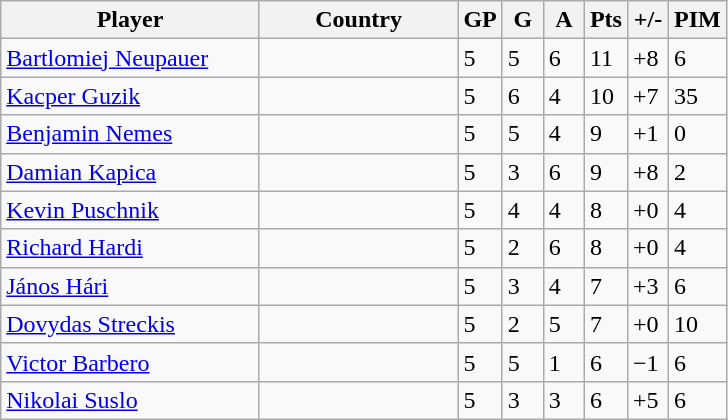<table class="wikitable sortable">
<tr>
<th width=165>Player</th>
<th width=125>Country</th>
<th width=20>GP</th>
<th width=20>G</th>
<th width=20>A</th>
<th width=20>Pts</th>
<th width=20>+/-</th>
<th width=20>PIM</th>
</tr>
<tr>
<td><a href='#'>Bartlomiej Neupauer</a></td>
<td></td>
<td>5</td>
<td>5</td>
<td>6</td>
<td>11</td>
<td>+8</td>
<td>6</td>
</tr>
<tr>
<td><a href='#'>Kacper Guzik</a></td>
<td></td>
<td>5</td>
<td>6</td>
<td>4</td>
<td>10</td>
<td>+7</td>
<td>35</td>
</tr>
<tr>
<td><a href='#'>Benjamin Nemes</a></td>
<td></td>
<td>5</td>
<td>5</td>
<td>4</td>
<td>9</td>
<td>+1</td>
<td>0</td>
</tr>
<tr>
<td><a href='#'>Damian Kapica</a></td>
<td></td>
<td>5</td>
<td>3</td>
<td>6</td>
<td>9</td>
<td>+8</td>
<td>2</td>
</tr>
<tr>
<td><a href='#'>Kevin Puschnik</a></td>
<td></td>
<td>5</td>
<td>4</td>
<td>4</td>
<td>8</td>
<td>+0</td>
<td>4</td>
</tr>
<tr>
<td><a href='#'>Richard Hardi</a></td>
<td></td>
<td>5</td>
<td>2</td>
<td>6</td>
<td>8</td>
<td>+0</td>
<td>4</td>
</tr>
<tr>
<td><a href='#'>János Hári</a></td>
<td></td>
<td>5</td>
<td>3</td>
<td>4</td>
<td>7</td>
<td>+3</td>
<td>6</td>
</tr>
<tr>
<td><a href='#'>Dovydas Streckis</a></td>
<td></td>
<td>5</td>
<td>2</td>
<td>5</td>
<td>7</td>
<td>+0</td>
<td>10</td>
</tr>
<tr>
<td><a href='#'>Victor Barbero</a></td>
<td></td>
<td>5</td>
<td>5</td>
<td>1</td>
<td>6</td>
<td>−1</td>
<td>6</td>
</tr>
<tr>
<td><a href='#'>Nikolai Suslo</a></td>
<td></td>
<td>5</td>
<td>3</td>
<td>3</td>
<td>6</td>
<td>+5</td>
<td>6</td>
</tr>
</table>
